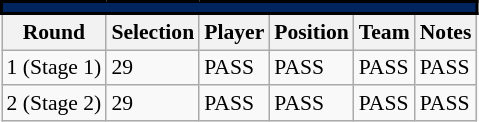<table class="wikitable sortable" style="text-align:center; font-size:90%; text-align:left;">
<tr style="border-spacing: 2px; border: 2px solid black;">
<td colspan="7" bgcolor="#00245D" color="#0065A4" border="#FFD200" align="center"><strong></strong></td>
</tr>
<tr>
<th>Round</th>
<th>Selection</th>
<th>Player</th>
<th>Position</th>
<th>Team</th>
<th>Notes</th>
</tr>
<tr>
<td>1 (Stage 1)</td>
<td>29</td>
<td>PASS</td>
<td>PASS</td>
<td>PASS</td>
<td>PASS</td>
</tr>
<tr>
<td>2 (Stage 2)</td>
<td>29</td>
<td>PASS</td>
<td>PASS</td>
<td>PASS</td>
<td>PASS</td>
</tr>
</table>
